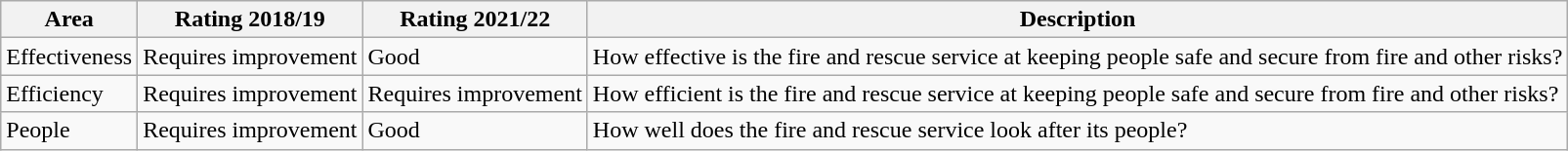<table class="wikitable">
<tr>
<th>Area</th>
<th>Rating 2018/19</th>
<th>Rating 2021/22</th>
<th>Description</th>
</tr>
<tr>
<td>Effectiveness</td>
<td>Requires improvement</td>
<td>Good</td>
<td>How effective is the fire and rescue service at keeping people safe and secure from fire and other risks?</td>
</tr>
<tr>
<td>Efficiency</td>
<td>Requires improvement</td>
<td>Requires improvement</td>
<td>How efficient is the fire and rescue service at keeping people safe and secure from fire and other risks?</td>
</tr>
<tr>
<td>People</td>
<td>Requires improvement</td>
<td>Good</td>
<td>How well does the fire and rescue service look after its people?</td>
</tr>
</table>
